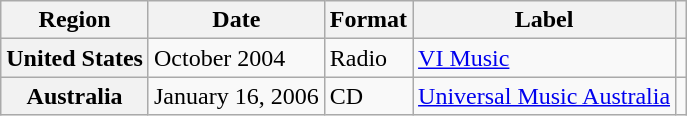<table class="wikitable plainrowheaders">
<tr>
<th scope="col">Region</th>
<th scope="col">Date</th>
<th scope="col">Format</th>
<th scope="col">Label</th>
<th scope="col"></th>
</tr>
<tr>
<th scope="row">United States</th>
<td>October 2004</td>
<td>Radio</td>
<td><a href='#'>VI Music</a></td>
<td></td>
</tr>
<tr>
<th scope="row">Australia</th>
<td>January 16, 2006</td>
<td>CD</td>
<td><a href='#'>Universal Music Australia</a></td>
<td></td>
</tr>
</table>
